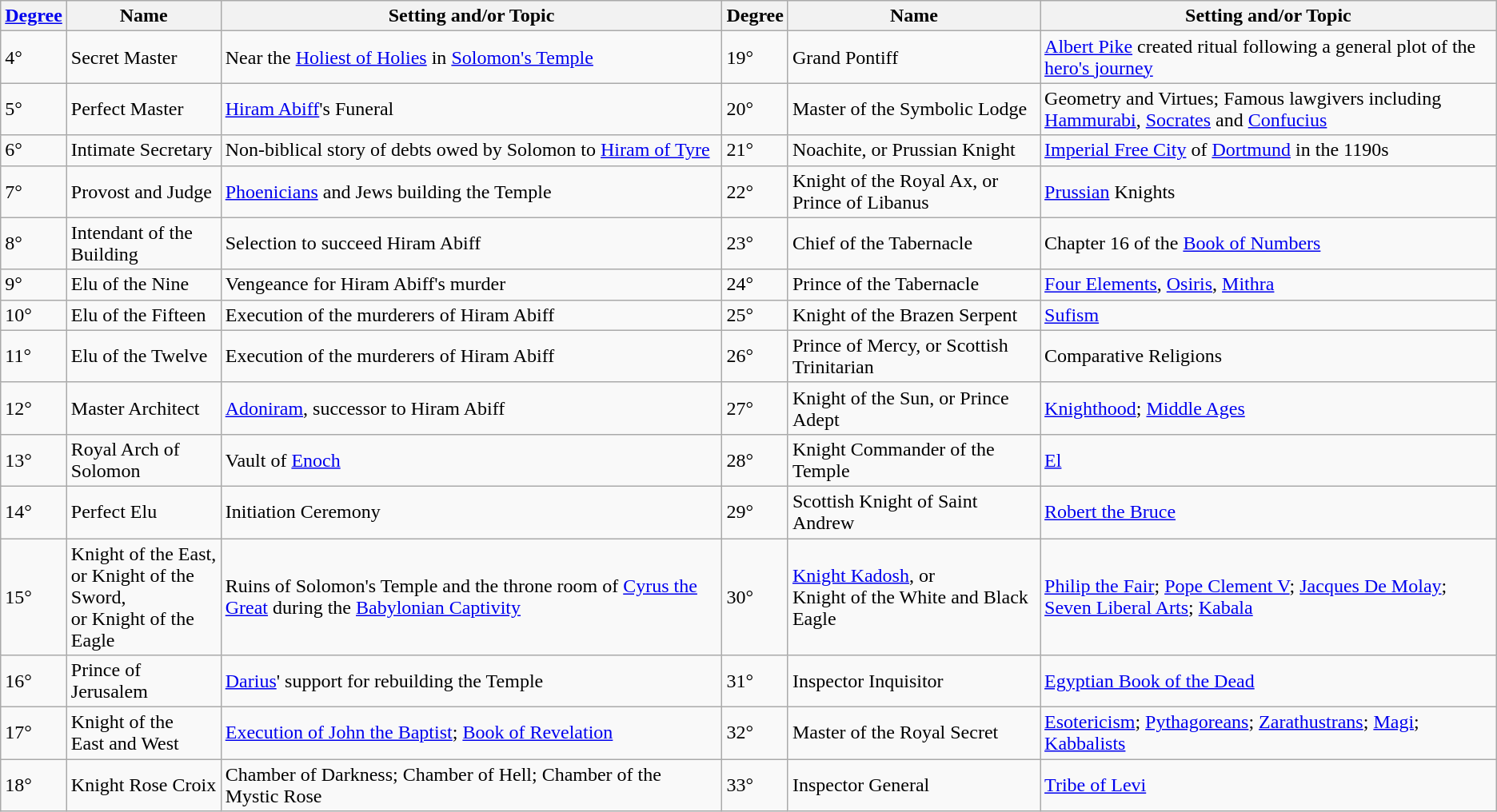<table class="wikitable">
<tr>
<th><a href='#'>Degree</a></th>
<th>Name</th>
<th>Setting and/or Topic</th>
<th>Degree</th>
<th>Name</th>
<th>Setting and/or Topic</th>
</tr>
<tr>
<td>4°</td>
<td>Secret Master</td>
<td>Near the <a href='#'>Holiest of Holies</a> in <a href='#'>Solomon's Temple</a></td>
<td>19°</td>
<td>Grand Pontiff</td>
<td><a href='#'>Albert Pike</a> created ritual following a general plot of the <a href='#'>hero's journey</a></td>
</tr>
<tr>
<td>5°</td>
<td>Perfect Master</td>
<td><a href='#'>Hiram Abiff</a>'s Funeral</td>
<td>20°</td>
<td>Master of the Symbolic Lodge</td>
<td>Geometry and Virtues; Famous lawgivers including <a href='#'>Hammurabi</a>, <a href='#'>Socrates</a> and <a href='#'>Confucius</a></td>
</tr>
<tr>
<td>6°</td>
<td>Intimate Secretary</td>
<td>Non-biblical story of debts owed by Solomon to <a href='#'>Hiram of Tyre</a></td>
<td>21°</td>
<td>Noachite, or Prussian Knight</td>
<td><a href='#'>Imperial Free City</a> of <a href='#'>Dortmund</a> in the 1190s</td>
</tr>
<tr>
<td>7°</td>
<td>Provost and Judge</td>
<td><a href='#'>Phoenicians</a> and Jews building the Temple</td>
<td>22°</td>
<td>Knight of the Royal Ax, or Prince of Libanus</td>
<td><a href='#'>Prussian</a> Knights</td>
</tr>
<tr>
<td>8°</td>
<td>Intendant of the Building</td>
<td>Selection to succeed Hiram Abiff</td>
<td>23°</td>
<td>Chief of the Tabernacle</td>
<td>Chapter 16 of the <a href='#'>Book of Numbers</a></td>
</tr>
<tr>
<td>9°</td>
<td>Elu of the Nine</td>
<td>Vengeance for Hiram Abiff's murder</td>
<td>24°</td>
<td>Prince of the Tabernacle</td>
<td><a href='#'>Four Elements</a>, <a href='#'>Osiris</a>, <a href='#'>Mithra</a></td>
</tr>
<tr>
<td>10°</td>
<td>Elu of the Fifteen</td>
<td>Execution of the murderers of Hiram Abiff</td>
<td>25°</td>
<td>Knight of the Brazen Serpent</td>
<td><a href='#'>Sufism</a></td>
</tr>
<tr>
<td>11°</td>
<td>Elu of the Twelve</td>
<td>Execution of the murderers of Hiram Abiff</td>
<td>26°</td>
<td>Prince of Mercy, or Scottish Trinitarian</td>
<td>Comparative Religions</td>
</tr>
<tr>
<td>12°</td>
<td>Master Architect</td>
<td><a href='#'>Adoniram</a>, successor to Hiram Abiff</td>
<td>27°</td>
<td>Knight of the Sun, or Prince Adept</td>
<td><a href='#'>Knighthood</a>; <a href='#'>Middle Ages</a></td>
</tr>
<tr>
<td>13°</td>
<td>Royal Arch of Solomon</td>
<td>Vault of <a href='#'>Enoch</a></td>
<td>28°</td>
<td>Knight Commander of the Temple</td>
<td><a href='#'>El</a></td>
</tr>
<tr>
<td>14°</td>
<td>Perfect Elu</td>
<td>Initiation Ceremony</td>
<td>29°</td>
<td>Scottish Knight of Saint Andrew</td>
<td><a href='#'>Robert the Bruce</a></td>
</tr>
<tr>
<td>15°</td>
<td>Knight of the East,<br>or Knight of the Sword,<br>or Knight of the Eagle</td>
<td>Ruins of Solomon's Temple and the throne room of <a href='#'>Cyrus the Great</a> during the <a href='#'>Babylonian Captivity</a></td>
<td>30°</td>
<td><a href='#'>Knight Kadosh</a>, or<br>Knight of the White and Black Eagle</td>
<td><a href='#'>Philip the Fair</a>; <a href='#'>Pope Clement V</a>; <a href='#'>Jacques De Molay</a>; <a href='#'>Seven Liberal Arts</a>; <a href='#'>Kabala</a></td>
</tr>
<tr>
<td>16°</td>
<td>Prince of Jerusalem</td>
<td><a href='#'>Darius</a>' support for rebuilding the Temple</td>
<td>31°</td>
<td>Inspector Inquisitor</td>
<td><a href='#'>Egyptian Book of the Dead</a></td>
</tr>
<tr>
<td>17°</td>
<td>Knight of the<br>East and West</td>
<td><a href='#'>Execution of John the Baptist</a>; <a href='#'>Book of Revelation</a></td>
<td>32°</td>
<td>Master of the Royal Secret</td>
<td><a href='#'>Esotericism</a>; <a href='#'>Pythagoreans</a>; <a href='#'>Zarathustrans</a>; <a href='#'>Magi</a>; <a href='#'>Kabbalists</a></td>
</tr>
<tr>
<td>18°</td>
<td>Knight Rose Croix</td>
<td>Chamber of Darkness; Chamber of Hell; Chamber of the Mystic Rose</td>
<td>33°</td>
<td>Inspector General</td>
<td><a href='#'>Tribe of Levi</a></td>
</tr>
</table>
